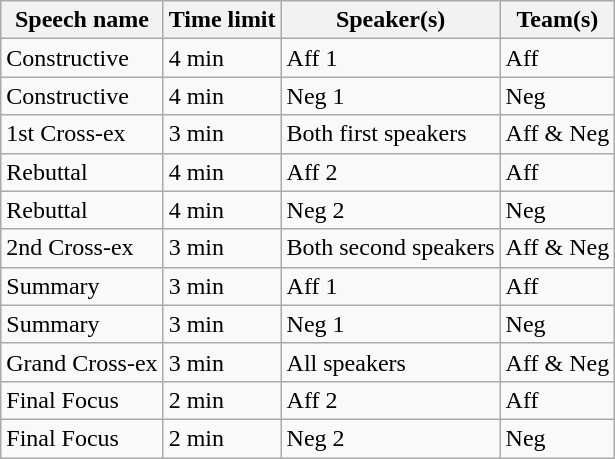<table class="wikitable">
<tr>
<th>Speech name</th>
<th>Time limit</th>
<th>Speaker(s)</th>
<th>Team(s)</th>
</tr>
<tr>
<td>Constructive</td>
<td>4 min</td>
<td>Aff 1</td>
<td>Aff</td>
</tr>
<tr>
<td>Constructive</td>
<td>4 min</td>
<td>Neg 1</td>
<td>Neg</td>
</tr>
<tr>
<td>1st Cross-ex</td>
<td>3 min</td>
<td>Both first speakers</td>
<td>Aff & Neg</td>
</tr>
<tr>
<td>Rebuttal</td>
<td>4 min</td>
<td>Aff 2</td>
<td>Aff</td>
</tr>
<tr>
<td>Rebuttal</td>
<td>4 min</td>
<td>Neg 2</td>
<td>Neg</td>
</tr>
<tr>
<td>2nd Cross-ex</td>
<td>3 min</td>
<td>Both second speakers</td>
<td>Aff & Neg</td>
</tr>
<tr>
<td>Summary</td>
<td>3 min</td>
<td>Aff 1</td>
<td>Aff</td>
</tr>
<tr>
<td>Summary</td>
<td>3 min</td>
<td>Neg 1</td>
<td>Neg</td>
</tr>
<tr>
<td>Grand Cross-ex</td>
<td>3 min</td>
<td>All speakers</td>
<td>Aff & Neg</td>
</tr>
<tr>
<td>Final Focus</td>
<td>2 min</td>
<td>Aff 2</td>
<td>Aff</td>
</tr>
<tr>
<td>Final Focus</td>
<td>2 min</td>
<td>Neg 2</td>
<td>Neg</td>
</tr>
</table>
